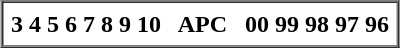<table border="1" cellspacing="0" cellpadding="5" align="center">
<tr>
<th>3 4 5 6 7 8 9 10   APC   00 99 98 97 96</th>
</tr>
</table>
